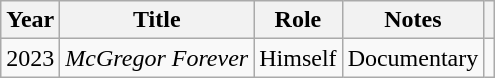<table class="wikitable sortable">
<tr>
<th>Year</th>
<th>Title</th>
<th>Role</th>
<th class="unsortable">Notes</th>
<th class="unsortable"></th>
</tr>
<tr>
<td>2023</td>
<td><em>McGregor Forever</em></td>
<td>Himself</td>
<td>Documentary</td>
<td style="text-align:center;"></td>
</tr>
</table>
